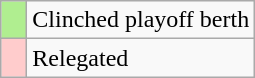<table class="wikitable">
<tr>
<td width=10px  bgcolor=B0EE90></td>
<td>Clinched playoff berth</td>
</tr>
<tr>
<td width=10px  bgcolor=FFCCCC></td>
<td>Relegated</td>
</tr>
</table>
